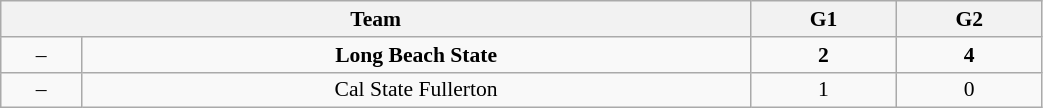<table class="wikitable" style="font-size:90%; width: 55%; text-align: center">
<tr>
<th colspan=2>Team</th>
<th>G1</th>
<th>G2</th>
</tr>
<tr>
<td>–</td>
<td><strong>Long Beach State</strong></td>
<td><strong>2</strong></td>
<td><strong>4</strong></td>
</tr>
<tr>
<td>–</td>
<td>Cal State Fullerton</td>
<td>1</td>
<td>0</td>
</tr>
</table>
